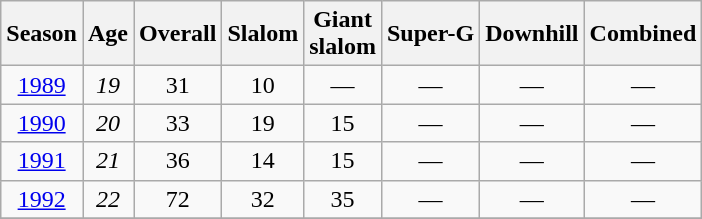<table class=wikitable style="text-align:center">
<tr>
<th>Season</th>
<th>Age</th>
<th>Overall</th>
<th>Slalom</th>
<th>Giant<br>slalom</th>
<th>Super-G</th>
<th>Downhill</th>
<th>Combined</th>
</tr>
<tr>
<td><a href='#'>1989</a></td>
<td><em>19</em></td>
<td>31</td>
<td>10</td>
<td>—</td>
<td>—</td>
<td>—</td>
<td>—</td>
</tr>
<tr>
<td><a href='#'>1990</a></td>
<td><em>20</em></td>
<td>33</td>
<td>19</td>
<td>15</td>
<td>—</td>
<td>—</td>
<td>—</td>
</tr>
<tr>
<td><a href='#'>1991</a></td>
<td><em>21</em></td>
<td>36</td>
<td>14</td>
<td>15</td>
<td>—</td>
<td>—</td>
<td>—</td>
</tr>
<tr>
<td><a href='#'>1992</a></td>
<td><em>22</em></td>
<td>72</td>
<td>32</td>
<td>35</td>
<td>—</td>
<td>—</td>
<td>—</td>
</tr>
<tr>
</tr>
</table>
